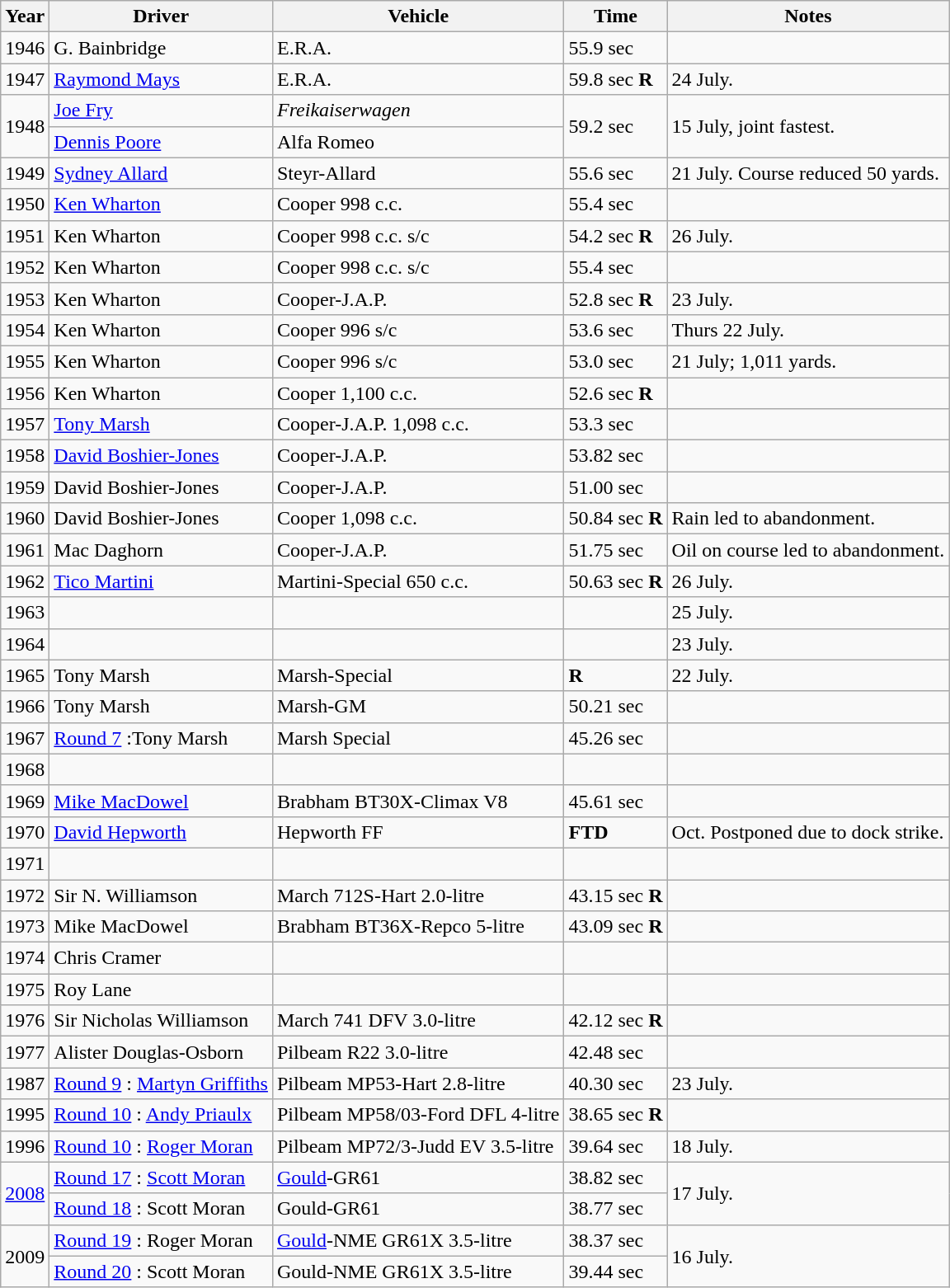<table class="wikitable">
<tr>
<th width="*">Year</th>
<th width="*">Driver</th>
<th width="*">Vehicle</th>
<th width="*">Time</th>
<th width="*">Notes</th>
</tr>
<tr>
<td>1946</td>
<td>G. Bainbridge</td>
<td>E.R.A.</td>
<td>55.9 sec</td>
<td></td>
</tr>
<tr>
<td>1947</td>
<td><a href='#'>Raymond Mays</a></td>
<td>E.R.A.</td>
<td>59.8 sec <strong>R</strong></td>
<td> 24 July.</td>
</tr>
<tr>
<td rowspan=2>1948</td>
<td><a href='#'>Joe Fry</a></td>
<td><em>Freikaiserwagen</em></td>
<td rowspan=2>59.2 sec</td>
<td rowspan=2> 15 July, joint fastest.</td>
</tr>
<tr>
<td><a href='#'>Dennis Poore</a></td>
<td>Alfa Romeo</td>
</tr>
<tr>
<td>1949</td>
<td><a href='#'>Sydney Allard</a></td>
<td>Steyr-Allard</td>
<td>55.6 sec</td>
<td> 21 July. Course reduced 50 yards.</td>
</tr>
<tr>
<td>1950</td>
<td><a href='#'>Ken Wharton</a></td>
<td>Cooper 998 c.c.</td>
<td>55.4 sec</td>
<td></td>
</tr>
<tr>
<td>1951</td>
<td>Ken Wharton</td>
<td>Cooper 998 c.c. s/c</td>
<td>54.2 sec <strong>R</strong></td>
<td> 26 July.</td>
</tr>
<tr>
<td>1952</td>
<td>Ken Wharton</td>
<td>Cooper 998 c.c. s/c</td>
<td>55.4 sec</td>
<td></td>
</tr>
<tr>
<td>1953</td>
<td>Ken Wharton</td>
<td>Cooper-J.A.P.</td>
<td>52.8 sec <strong>R</strong></td>
<td> 23 July.</td>
</tr>
<tr>
<td>1954</td>
<td>Ken Wharton</td>
<td>Cooper 996 s/c</td>
<td>53.6 sec</td>
<td> Thurs 22 July.</td>
</tr>
<tr>
<td>1955</td>
<td>Ken Wharton</td>
<td>Cooper 996 s/c</td>
<td>53.0 sec</td>
<td> 21 July; 1,011 yards.</td>
</tr>
<tr>
<td>1956</td>
<td>Ken Wharton</td>
<td>Cooper 1,100 c.c.</td>
<td>52.6 sec <strong>R</strong></td>
<td></td>
</tr>
<tr>
<td>1957</td>
<td><a href='#'>Tony Marsh</a></td>
<td>Cooper-J.A.P. 1,098 c.c.</td>
<td>53.3 sec</td>
<td></td>
</tr>
<tr>
<td>1958</td>
<td><a href='#'>David Boshier-Jones</a></td>
<td>Cooper-J.A.P.</td>
<td>53.82 sec</td>
<td></td>
</tr>
<tr>
<td>1959</td>
<td>David Boshier-Jones</td>
<td>Cooper-J.A.P.</td>
<td>51.00 sec</td>
<td></td>
</tr>
<tr>
<td>1960</td>
<td>David Boshier-Jones</td>
<td>Cooper 1,098 c.c.</td>
<td>50.84 sec <strong>R</strong></td>
<td> Rain led to abandonment.</td>
</tr>
<tr>
<td>1961</td>
<td>Mac Daghorn</td>
<td>Cooper-J.A.P.</td>
<td>51.75 sec</td>
<td> Oil on course led to abandonment.</td>
</tr>
<tr>
<td>1962</td>
<td><a href='#'>Tico Martini</a></td>
<td>Martini-Special 650 c.c.</td>
<td>50.63 sec <strong>R</strong></td>
<td> 26 July.</td>
</tr>
<tr>
<td>1963</td>
<td></td>
<td></td>
<td></td>
<td>25 July.</td>
</tr>
<tr>
<td>1964</td>
<td></td>
<td></td>
<td></td>
<td>23 July.</td>
</tr>
<tr>
<td>1965</td>
<td>Tony Marsh</td>
<td>Marsh-Special</td>
<td><strong>R</strong></td>
<td> 22 July.</td>
</tr>
<tr>
<td>1966</td>
<td>Tony Marsh</td>
<td>Marsh-GM</td>
<td>50.21 sec</td>
<td></td>
</tr>
<tr>
<td>1967</td>
<td><a href='#'>Round 7</a> :Tony Marsh</td>
<td>Marsh Special</td>
<td>45.26 sec</td>
<td></td>
</tr>
<tr>
<td>1968</td>
<td></td>
<td></td>
<td></td>
<td></td>
</tr>
<tr>
<td>1969</td>
<td><a href='#'>Mike MacDowel</a></td>
<td>Brabham BT30X-Climax V8</td>
<td>45.61 sec</td>
<td></td>
</tr>
<tr>
<td>1970</td>
<td><a href='#'>David Hepworth</a></td>
<td>Hepworth FF</td>
<td><strong>FTD</strong></td>
<td> Oct. Postponed due to dock strike.</td>
</tr>
<tr>
<td>1971</td>
<td></td>
<td></td>
<td></td>
<td></td>
</tr>
<tr>
<td>1972</td>
<td>Sir N. Williamson</td>
<td>March 712S-Hart 2.0-litre</td>
<td>43.15 sec <strong>R</strong></td>
<td></td>
</tr>
<tr>
<td>1973</td>
<td>Mike MacDowel</td>
<td>Brabham BT36X-Repco 5-litre</td>
<td>43.09 sec <strong>R</strong></td>
<td></td>
</tr>
<tr>
<td>1974</td>
<td>Chris Cramer</td>
<td></td>
<td></td>
<td></td>
</tr>
<tr>
<td>1975</td>
<td>Roy Lane</td>
<td></td>
<td></td>
<td></td>
</tr>
<tr>
<td>1976</td>
<td>Sir Nicholas Williamson</td>
<td>March 741 DFV 3.0-litre</td>
<td>42.12 sec <strong>R</strong></td>
<td></td>
</tr>
<tr>
<td>1977</td>
<td>Alister Douglas-Osborn</td>
<td>Pilbeam R22 3.0-litre</td>
<td>42.48 sec</td>
<td></td>
</tr>
<tr>
<td>1987</td>
<td><a href='#'>Round 9</a> : <a href='#'>Martyn Griffiths</a></td>
<td>Pilbeam MP53-Hart 2.8-litre</td>
<td>40.30 sec</td>
<td> 23 July.</td>
</tr>
<tr>
<td>1995</td>
<td><a href='#'>Round 10</a> : <a href='#'>Andy Priaulx</a></td>
<td>Pilbeam MP58/03-Ford DFL 4-litre</td>
<td>38.65 sec <strong>R</strong></td>
<td></td>
</tr>
<tr>
<td>1996</td>
<td><a href='#'>Round 10</a> : <a href='#'>Roger Moran</a></td>
<td>Pilbeam MP72/3-Judd EV 3.5-litre</td>
<td>39.64 sec</td>
<td>18 July.</td>
</tr>
<tr>
<td rowspan=2><a href='#'>2008</a></td>
<td><a href='#'>Round 17</a> : <a href='#'>Scott Moran</a></td>
<td><a href='#'>Gould</a>-GR61</td>
<td>38.82 sec</td>
<td rowspan=2>17 July.</td>
</tr>
<tr>
<td><a href='#'>Round 18</a> : Scott Moran</td>
<td>Gould-GR61</td>
<td>38.77 sec</td>
</tr>
<tr>
<td rowspan=2>2009</td>
<td><a href='#'>Round 19</a> : Roger Moran</td>
<td><a href='#'>Gould</a>-NME GR61X 3.5-litre</td>
<td>38.37 sec</td>
<td rowspan=2> 16 July.</td>
</tr>
<tr>
<td><a href='#'>Round 20</a> : Scott Moran</td>
<td>Gould-NME GR61X 3.5-litre</td>
<td>39.44 sec</td>
</tr>
</table>
